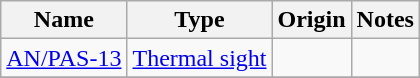<table class="wikitable" ; text-align:"center;">
<tr>
<th>Name</th>
<th>Type</th>
<th>Origin</th>
<th>Notes</th>
</tr>
<tr>
<td><a href='#'>AN/PAS-13</a></td>
<td><a href='#'>Thermal sight</a></td>
<td></td>
<td></td>
</tr>
<tr>
</tr>
</table>
